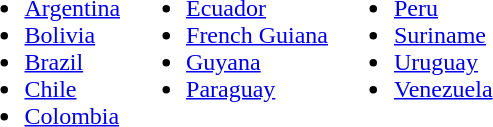<table>
<tr valign="top">
<td><br><ul><li><a href='#'>Argentina</a></li><li><a href='#'>Bolivia</a></li><li><a href='#'>Brazil</a></li><li><a href='#'>Chile</a></li><li><a href='#'>Colombia</a></li></ul></td>
<td><br><ul><li><a href='#'>Ecuador</a></li><li><a href='#'>French Guiana</a></li><li><a href='#'>Guyana</a></li><li><a href='#'>Paraguay</a></li></ul></td>
<td><br><ul><li><a href='#'>Peru</a></li><li><a href='#'>Suriname</a></li><li><a href='#'>Uruguay</a></li><li><a href='#'>Venezuela</a></li></ul></td>
</tr>
</table>
